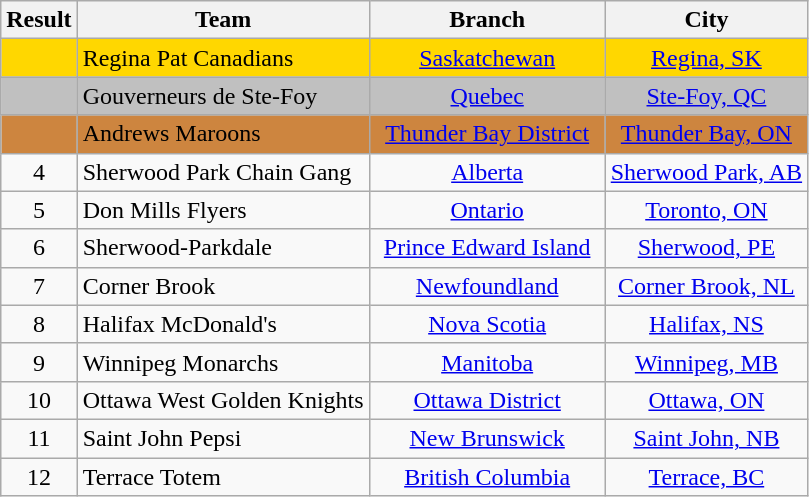<table class="wikitable" style="text-align: center;">
<tr>
<th width=20>Result</th>
<th>Team</th>
<th width=150>Branch</th>
<th>City</th>
</tr>
<tr bgcolor=gold>
<td></td>
<td align="left">Regina Pat Canadians</td>
<td><a href='#'>Saskatchewan</a></td>
<td><a href='#'>Regina, SK</a></td>
</tr>
<tr bgcolor=silver>
<td></td>
<td align="left">Gouverneurs de Ste-Foy</td>
<td><a href='#'>Quebec</a></td>
<td><a href='#'>Ste-Foy, QC</a></td>
</tr>
<tr bgcolor=Peru>
<td></td>
<td align="left">Andrews Maroons</td>
<td><a href='#'>Thunder Bay District</a></td>
<td><a href='#'>Thunder Bay, ON</a></td>
</tr>
<tr>
<td>4</td>
<td align="left">Sherwood Park Chain Gang</td>
<td><a href='#'>Alberta</a></td>
<td><a href='#'>Sherwood Park, AB</a></td>
</tr>
<tr>
<td>5</td>
<td align="left">Don Mills Flyers</td>
<td><a href='#'>Ontario</a></td>
<td><a href='#'>Toronto, ON</a></td>
</tr>
<tr>
<td>6</td>
<td align="left">Sherwood-Parkdale</td>
<td><a href='#'>Prince Edward Island</a></td>
<td><a href='#'>Sherwood, PE</a></td>
</tr>
<tr>
<td>7</td>
<td align="left">Corner Brook</td>
<td><a href='#'>Newfoundland</a></td>
<td><a href='#'>Corner Brook, NL</a></td>
</tr>
<tr>
<td>8</td>
<td align="left">Halifax McDonald's</td>
<td><a href='#'>Nova Scotia</a></td>
<td><a href='#'>Halifax, NS</a></td>
</tr>
<tr>
<td>9</td>
<td align="left">Winnipeg Monarchs</td>
<td><a href='#'>Manitoba</a></td>
<td><a href='#'>Winnipeg, MB</a></td>
</tr>
<tr>
<td>10</td>
<td align="left">Ottawa West Golden Knights</td>
<td><a href='#'>Ottawa District</a></td>
<td><a href='#'>Ottawa, ON</a></td>
</tr>
<tr>
<td>11</td>
<td align="left">Saint John Pepsi</td>
<td><a href='#'>New Brunswick</a></td>
<td><a href='#'>Saint John, NB</a></td>
</tr>
<tr>
<td>12</td>
<td align="left">Terrace Totem</td>
<td><a href='#'>British Columbia</a></td>
<td><a href='#'>Terrace, BC</a></td>
</tr>
</table>
